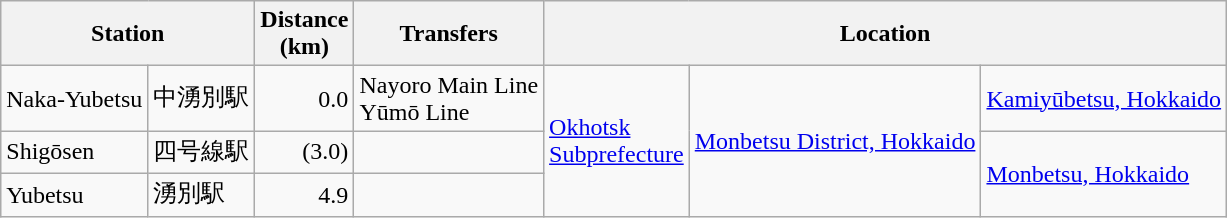<table class="wikitable">
<tr>
<th colspan="2" style="width:7em;">Station</th>
<th style="width:2.5em;">Distance (km)</th>
<th>Transfers</th>
<th colspan="3">Location</th>
</tr>
<tr>
<td>Naka-Yubetsu</td>
<td>中湧別駅</td>
<td style="text-align:right;">0.0</td>
<td>Nayoro Main Line<br>Yūmō Line</td>
<td rowspan="3" style="width:1em;"><a href='#'>Okhotsk Subprefecture</a></td>
<td rowspan="3"><a href='#'>Monbetsu District, Hokkaido</a></td>
<td><a href='#'>Kamiyūbetsu, Hokkaido</a></td>
</tr>
<tr>
<td>Shigōsen</td>
<td>四号線駅</td>
<td style="text-align:right;">(3.0)</td>
<td> </td>
<td rowspan="2"><a href='#'>Monbetsu, Hokkaido</a></td>
</tr>
<tr>
<td>Yubetsu</td>
<td>湧別駅</td>
<td style="text-align:right;">4.9</td>
<td> </td>
</tr>
</table>
